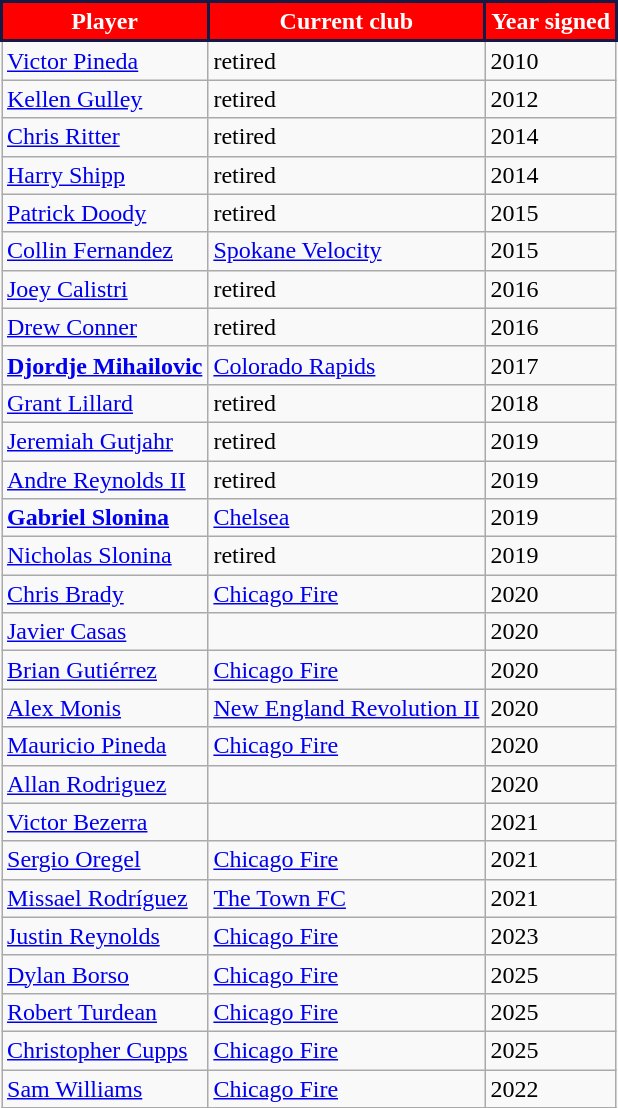<table class="wikitable" style="text-align:center">
<tr>
<th style="background:#FF0000; color:#FFFFFF; border:2px solid #141946;">Player</th>
<th style="background:#FF0000; color:#FFFFFF; border:2px solid #141946;">Current club</th>
<th style="background:#FF0000; color:#FFFFFF; border:2px solid #141946;">Year signed</th>
</tr>
<tr>
<td align=left> <a href='#'>Victor Pineda</a></td>
<td align=left>retired</td>
<td align=left>2010</td>
</tr>
<tr>
<td align=left> <a href='#'>Kellen Gulley</a></td>
<td align=left>retired</td>
<td align=left>2012</td>
</tr>
<tr>
<td align=left> <a href='#'>Chris Ritter</a></td>
<td align=left>retired</td>
<td align=left>2014</td>
</tr>
<tr>
<td align=left> <a href='#'>Harry Shipp</a></td>
<td align=left>retired</td>
<td align=left>2014</td>
</tr>
<tr>
<td align=left> <a href='#'>Patrick Doody</a></td>
<td align=left>retired</td>
<td align=left>2015</td>
</tr>
<tr>
<td align=left> <a href='#'>Collin Fernandez</a></td>
<td align=left> <a href='#'>Spokane Velocity</a></td>
<td align=left>2015</td>
</tr>
<tr>
<td align=left> <a href='#'>Joey Calistri</a></td>
<td align=left>retired</td>
<td align=left>2016</td>
</tr>
<tr>
<td align=left> <a href='#'>Drew Conner</a></td>
<td align=left>retired</td>
<td align=left>2016</td>
</tr>
<tr>
<td align=left> <strong><a href='#'>Djordje Mihailovic</a></strong></td>
<td align=left> <a href='#'>Colorado Rapids</a></td>
<td align=left>2017</td>
</tr>
<tr>
<td align=left> <a href='#'>Grant Lillard</a></td>
<td align=left>retired</td>
<td align=left>2018</td>
</tr>
<tr>
<td align=left> <a href='#'>Jeremiah Gutjahr</a></td>
<td align=left>retired</td>
<td align=left>2019</td>
</tr>
<tr>
<td align=left> <a href='#'>Andre Reynolds II</a></td>
<td align=left>retired</td>
<td align=left>2019</td>
</tr>
<tr>
<td align=left><strong> <a href='#'>Gabriel Slonina</a></strong></td>
<td align=left> <a href='#'>Chelsea</a></td>
<td align=left>2019</td>
</tr>
<tr>
<td align=left> <a href='#'>Nicholas Slonina</a></td>
<td align=left>retired</td>
<td align=left>2019</td>
</tr>
<tr>
<td align=left> <a href='#'>Chris Brady</a></td>
<td align=left> <a href='#'>Chicago Fire</a></td>
<td align=left>2020</td>
</tr>
<tr>
<td align=left> <a href='#'>Javier Casas</a></td>
<td align=left></td>
<td align=left>2020</td>
</tr>
<tr>
<td align=left> <a href='#'>Brian Gutiérrez</a></td>
<td align=left> <a href='#'>Chicago Fire</a></td>
<td align=left>2020</td>
</tr>
<tr>
<td align=left> <a href='#'>Alex Monis</a></td>
<td align=left> <a href='#'>New England Revolution II</a></td>
<td align=left>2020</td>
</tr>
<tr>
<td align=left> <a href='#'>Mauricio Pineda</a></td>
<td align=left> <a href='#'>Chicago Fire</a></td>
<td align=left>2020</td>
</tr>
<tr>
<td align=left> <a href='#'>Allan Rodriguez</a></td>
<td align=left></td>
<td align=left>2020</td>
</tr>
<tr>
<td align=left> <a href='#'>Victor Bezerra</a></td>
<td align=left></td>
<td align=left>2021</td>
</tr>
<tr>
<td align=left> <a href='#'>Sergio Oregel</a></td>
<td align=left> <a href='#'>Chicago Fire</a></td>
<td align=left>2021</td>
</tr>
<tr>
<td align=left> <a href='#'>Missael Rodríguez</a></td>
<td align=left> <a href='#'>The Town FC</a></td>
<td align=left>2021</td>
</tr>
<tr>
<td align=left> <a href='#'>Justin Reynolds</a></td>
<td align=left> <a href='#'>Chicago Fire</a></td>
<td align=left>2023</td>
</tr>
<tr>
<td align=left> <a href='#'>Dylan Borso</a></td>
<td align=left> <a href='#'>Chicago Fire</a></td>
<td align=left>2025</td>
</tr>
<tr>
<td align=left> <a href='#'>Robert Turdean</a></td>
<td align=left> <a href='#'>Chicago Fire</a></td>
<td align=left>2025</td>
</tr>
<tr>
<td align=left> <a href='#'>Christopher Cupps</a></td>
<td align=left> <a href='#'>Chicago Fire</a></td>
<td align=left>2025</td>
</tr>
<tr>
<td align=left> <a href='#'>Sam Williams</a></td>
<td align=left> <a href='#'>Chicago Fire</a></td>
<td align=left>2022</td>
</tr>
<tr>
</tr>
</table>
